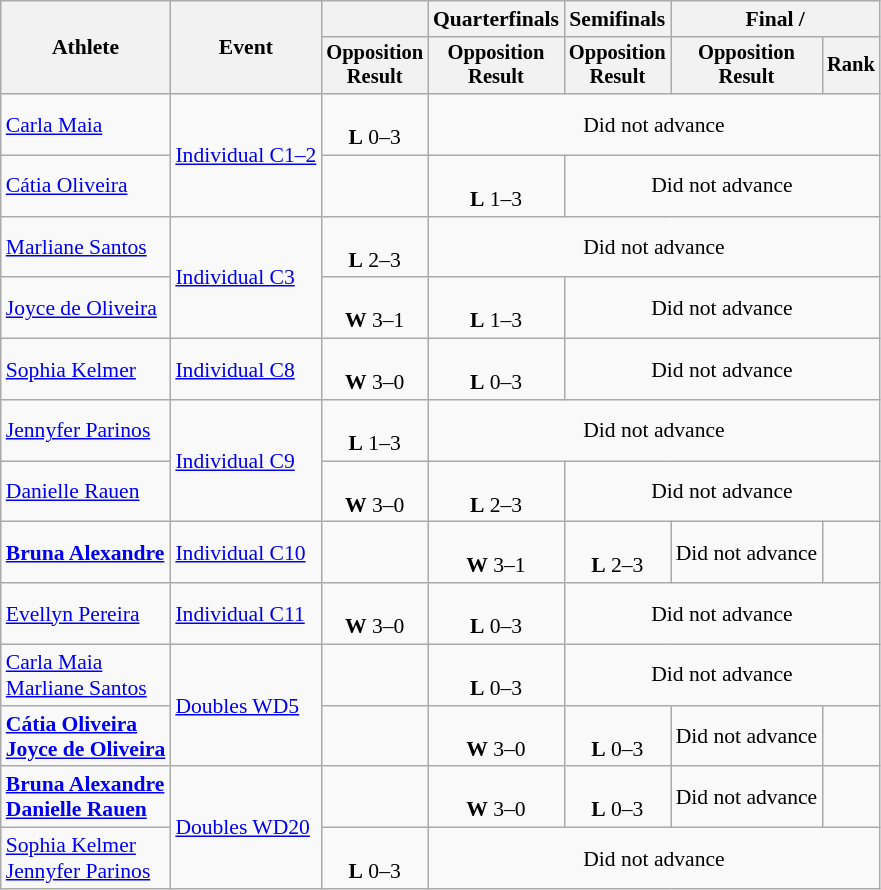<table class=wikitable style=font-size:90%;text-align:center>
<tr>
<th rowspan="2">Athlete</th>
<th rowspan="2">Event</th>
<th></th>
<th>Quarterfinals</th>
<th>Semifinals</th>
<th colspan="2">Final / </th>
</tr>
<tr style=font-size:95%>
<th>Opposition<br>Result</th>
<th>Opposition<br>Result</th>
<th>Opposition<br>Result</th>
<th>Opposition<br>Result</th>
<th>Rank</th>
</tr>
<tr align=center>
<td align=left><a href='#'>Carla Maia</a></td>
<td align=left rowspan=2><a href='#'>Individual C1–2</a></td>
<td><br><strong>L</strong> 0–3</td>
<td colspan=4>Did not advance</td>
</tr>
<tr align=center>
<td align=left><a href='#'>Cátia Oliveira</a></td>
<td></td>
<td><br><strong>L</strong> 1–3</td>
<td colspan=3>Did not advance</td>
</tr>
<tr align=center>
<td align=left><a href='#'>Marliane Santos</a></td>
<td align=left rowspan=2><a href='#'>Individual C3</a></td>
<td><br><strong>L</strong> 2–3</td>
<td colspan=4>Did not advance</td>
</tr>
<tr align=center>
<td align=left><a href='#'>Joyce de Oliveira</a></td>
<td><br><strong>W</strong> 3–1</td>
<td><br><strong>L</strong> 1–3</td>
<td colspan=3>Did not advance</td>
</tr>
<tr align=center>
<td align=left><a href='#'>Sophia Kelmer</a></td>
<td align=left><a href='#'>Individual C8</a></td>
<td><br><strong>W</strong> 3–0</td>
<td><br><strong>L</strong> 0–3</td>
<td colspan=3>Did not advance</td>
</tr>
<tr align=center>
<td align=left><a href='#'>Jennyfer Parinos</a></td>
<td align=left rowspan=2><a href='#'>Individual C9</a></td>
<td><br><strong>L</strong> 1–3</td>
<td colspan=4>Did not advance</td>
</tr>
<tr align=center>
<td align=left><a href='#'>Danielle Rauen</a></td>
<td><br><strong>W</strong> 3–0</td>
<td><br><strong>L</strong> 2–3</td>
<td colspan=3>Did not advance</td>
</tr>
<tr align=center>
<td align=left><strong><a href='#'>Bruna Alexandre</a></strong></td>
<td align=left><a href='#'>Individual C10</a></td>
<td></td>
<td><br><strong>W</strong> 3–1</td>
<td><br><strong>L</strong> 2–3</td>
<td>Did not advance</td>
<td></td>
</tr>
<tr align=center>
<td align=left><a href='#'>Evellyn Pereira</a></td>
<td align=left><a href='#'>Individual C11</a></td>
<td><br><strong>W</strong> 3–0</td>
<td><br><strong>L</strong> 0–3</td>
<td colspan=3>Did not advance</td>
</tr>
<tr align=center>
<td align=left><a href='#'>Carla Maia</a><br><a href='#'>Marliane Santos</a></td>
<td align=left rowspan=2><a href='#'>Doubles WD5</a></td>
<td></td>
<td><br><strong>L</strong> 0–3</td>
<td colspan=3>Did not advance</td>
</tr>
<tr align=center>
<td align=left><strong><a href='#'>Cátia Oliveira</a><br><a href='#'>Joyce de Oliveira</a></strong></td>
<td></td>
<td><br><strong>W</strong> 3–0</td>
<td><br><strong>L</strong> 0–3</td>
<td>Did not advance</td>
<td></td>
</tr>
<tr align=center>
<td align=left><strong><a href='#'>Bruna Alexandre</a><br><a href='#'>Danielle Rauen</a></strong></td>
<td align=left rowspan=2><a href='#'>Doubles WD20</a></td>
<td></td>
<td><br><strong>W</strong> 3–0</td>
<td><br><strong>L</strong> 0–3</td>
<td>Did not advance</td>
<td></td>
</tr>
<tr align=center>
<td align=left><a href='#'>Sophia Kelmer</a><br><a href='#'>Jennyfer Parinos</a></td>
<td><br><strong>L</strong> 0–3</td>
<td colspan=4>Did not advance</td>
</tr>
</table>
